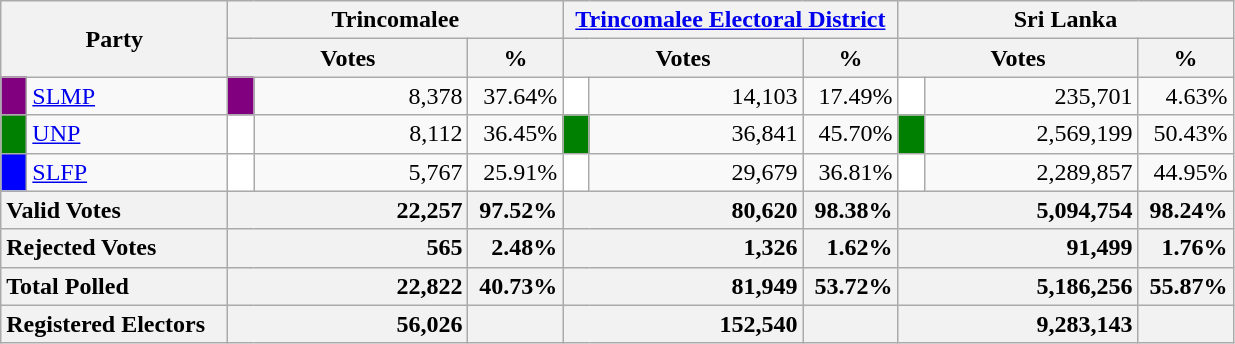<table class="wikitable">
<tr>
<th colspan="2" width="144px"rowspan="2">Party</th>
<th colspan="3" width="216px">Trincomalee</th>
<th colspan="3" width="216px"><a href='#'>Trincomalee Electoral District</a></th>
<th colspan="3" width="216px">Sri Lanka</th>
</tr>
<tr>
<th colspan="2" width="144px">Votes</th>
<th>%</th>
<th colspan="2" width="144px">Votes</th>
<th>%</th>
<th colspan="2" width="144px">Votes</th>
<th>%</th>
</tr>
<tr>
<td style="background-color:purple;" width="10px"></td>
<td style="text-align:left;"><a href='#'>SLMP</a></td>
<td style="background-color:purple;" width="10px"></td>
<td style="text-align:right;">8,378</td>
<td style="text-align:right;">37.64%</td>
<td style="background-color:white;" width="10px"></td>
<td style="text-align:right;">14,103</td>
<td style="text-align:right;">17.49%</td>
<td style="background-color:white;" width="10px"></td>
<td style="text-align:right;">235,701</td>
<td style="text-align:right;">4.63%</td>
</tr>
<tr>
<td style="background-color:green;" width="10px"></td>
<td style="text-align:left;"><a href='#'>UNP</a></td>
<td style="background-color:white;" width="10px"></td>
<td style="text-align:right;">8,112</td>
<td style="text-align:right;">36.45%</td>
<td style="background-color:green;" width="10px"></td>
<td style="text-align:right;">36,841</td>
<td style="text-align:right;">45.70%</td>
<td style="background-color:green;" width="10px"></td>
<td style="text-align:right;">2,569,199</td>
<td style="text-align:right;">50.43%</td>
</tr>
<tr>
<td style="background-color:blue;" width="10px"></td>
<td style="text-align:left;"><a href='#'>SLFP</a></td>
<td style="background-color:white;" width="10px"></td>
<td style="text-align:right;">5,767</td>
<td style="text-align:right;">25.91%</td>
<td style="background-color:white;" width="10px"></td>
<td style="text-align:right;">29,679</td>
<td style="text-align:right;">36.81%</td>
<td style="background-color:white;" width="10px"></td>
<td style="text-align:right;">2,289,857</td>
<td style="text-align:right;">44.95%</td>
</tr>
<tr>
<th colspan="2" width="144px"style="text-align:left;">Valid Votes</th>
<th style="text-align:right;"colspan="2" width="144px">22,257</th>
<th style="text-align:right;">97.52%</th>
<th style="text-align:right;"colspan="2" width="144px">80,620</th>
<th style="text-align:right;">98.38%</th>
<th style="text-align:right;"colspan="2" width="144px">5,094,754</th>
<th style="text-align:right;">98.24%</th>
</tr>
<tr>
<th colspan="2" width="144px"style="text-align:left;">Rejected Votes</th>
<th style="text-align:right;"colspan="2" width="144px">565</th>
<th style="text-align:right;">2.48%</th>
<th style="text-align:right;"colspan="2" width="144px">1,326</th>
<th style="text-align:right;">1.62%</th>
<th style="text-align:right;"colspan="2" width="144px">91,499</th>
<th style="text-align:right;">1.76%</th>
</tr>
<tr>
<th colspan="2" width="144px"style="text-align:left;">Total Polled</th>
<th style="text-align:right;"colspan="2" width="144px">22,822</th>
<th style="text-align:right;">40.73%</th>
<th style="text-align:right;"colspan="2" width="144px">81,949</th>
<th style="text-align:right;">53.72%</th>
<th style="text-align:right;"colspan="2" width="144px">5,186,256</th>
<th style="text-align:right;">55.87%</th>
</tr>
<tr>
<th colspan="2" width="144px"style="text-align:left;">Registered Electors</th>
<th style="text-align:right;"colspan="2" width="144px">56,026</th>
<th></th>
<th style="text-align:right;"colspan="2" width="144px">152,540</th>
<th></th>
<th style="text-align:right;"colspan="2" width="144px">9,283,143</th>
<th></th>
</tr>
</table>
